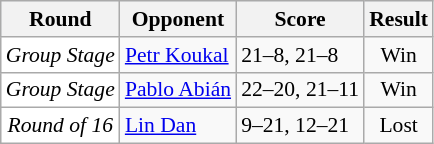<table class="wikitable" style="font-size: 90%; text-align: center">
<tr style="background: #F0F8FF">
<th>Round</th>
<th>Opponent</th>
<th>Score</th>
<th>Result</th>
</tr>
<tr>
<td style="text-align: center; background:white"><em>Group Stage</em></td>
<td align="left"> <a href='#'>Petr Koukal</a></td>
<td align="left">21–8, 21–8</td>
<td align="center">Win</td>
</tr>
<tr>
<td style="text-align: center; background:white"><em>Group Stage</em></td>
<td align="left"> <a href='#'>Pablo Abián</a></td>
<td align="left">22–20, 21–11</td>
<td align="center">Win</td>
</tr>
<tr>
<td style="text-align: center; background:white"><em>Round of 16</em></td>
<td align="left"> <a href='#'>Lin Dan</a></td>
<td align="left">9–21, 12–21</td>
<td align="center">Lost</td>
</tr>
</table>
